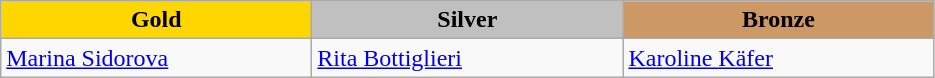<table class="wikitable" style="text-align:left">
<tr align="center">
<td width=200 bgcolor=gold><strong>Gold</strong></td>
<td width=200 bgcolor=silver><strong>Silver</strong></td>
<td width=200 bgcolor=CC9966><strong>Bronze</strong></td>
</tr>
<tr>
<td><a href='#'>Marina Sidorova</a><br><em></em></td>
<td><a href='#'>Rita Bottiglieri</a><br><em></em></td>
<td><a href='#'>Karoline Käfer</a><br><em></em></td>
</tr>
</table>
